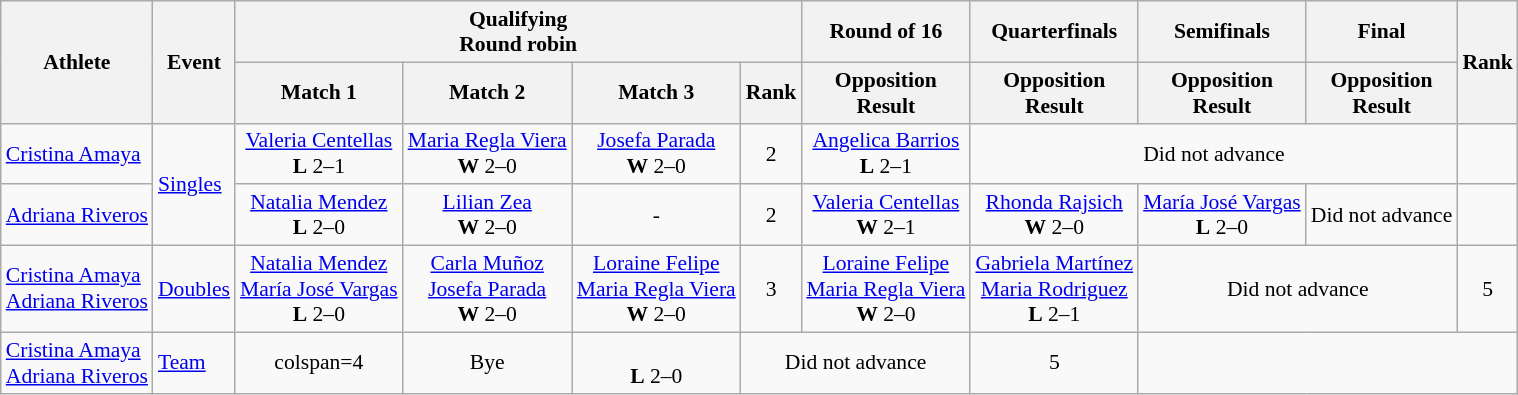<table class="wikitable" style="font-size:90%">
<tr>
<th rowspan="2">Athlete</th>
<th rowspan="2">Event</th>
<th colspan="4">Qualifying<br>Round robin</th>
<th>Round of 16</th>
<th>Quarterfinals</th>
<th>Semifinals</th>
<th>Final</th>
<th rowspan="2">Rank</th>
</tr>
<tr>
<th>Match 1</th>
<th>Match 2</th>
<th>Match 3</th>
<th>Rank</th>
<th>Opposition<br>Result</th>
<th>Opposition<br>Result</th>
<th>Opposition<br>Result</th>
<th>Opposition<br>Result</th>
</tr>
<tr align=center>
<td align=left><a href='#'>Cristina Amaya</a></td>
<td rowspan=2 align=left><a href='#'>Singles</a></td>
<td align=center> <a href='#'>Valeria Centellas</a><br><strong>L</strong> 2–1</td>
<td align=center> <a href='#'>Maria Regla Viera</a><br><strong>W</strong> 2–0</td>
<td align=center> <a href='#'>Josefa Parada</a><br><strong>W</strong> 2–0</td>
<td>2</td>
<td align=center> <a href='#'>Angelica Barrios</a><br><strong>L</strong> 2–1</td>
<td colspan=3>Did not advance</td>
<td></td>
</tr>
<tr align=center>
<td align=left><a href='#'>Adriana Riveros</a></td>
<td align=center> <a href='#'>Natalia Mendez</a><br><strong>L</strong> 2–0</td>
<td align=center> <a href='#'>Lilian Zea</a><br><strong>W</strong> 2–0</td>
<td align=center>-</td>
<td>2</td>
<td align=center> <a href='#'>Valeria Centellas</a><br><strong>W</strong> 2–1</td>
<td align=center> <a href='#'>Rhonda Rajsich</a><br><strong>W</strong> 2–0</td>
<td align=center> <a href='#'>María José Vargas</a><br><strong>L</strong> 2–0</td>
<td colspan=1>Did not advance</td>
<td></td>
</tr>
<tr align=center>
<td align=left><a href='#'>Cristina Amaya</a><br><a href='#'>Adriana Riveros</a></td>
<td align=left><a href='#'>Doubles</a></td>
<td align=center> <a href='#'>Natalia Mendez</a><br><a href='#'>María José Vargas</a><br><strong>L</strong> 2–0</td>
<td align=center> <a href='#'>Carla Muñoz</a><br><a href='#'>Josefa Parada</a><br><strong>W</strong> 2–0</td>
<td align=center> <a href='#'>Loraine Felipe</a><br><a href='#'>Maria Regla Viera</a><br><strong>W</strong> 2–0</td>
<td>3</td>
<td align=center> <a href='#'>Loraine Felipe</a><br><a href='#'>Maria Regla Viera</a><br><strong>W</strong> 2–0</td>
<td align=center> <a href='#'>Gabriela Martínez</a><br><a href='#'>Maria Rodriguez</a><br><strong>L</strong> 2–1</td>
<td colspan=2>Did not advance</td>
<td>5</td>
</tr>
<tr align=center>
<td align=left><a href='#'>Cristina Amaya</a><br><a href='#'>Adriana Riveros</a></td>
<td align=left><a href='#'>Team</a></td>
<td>colspan=4 </td>
<td>Bye</td>
<td align=center><br><strong>L</strong> 2–0</td>
<td colspan=2>Did not advance</td>
<td>5</td>
</tr>
</table>
